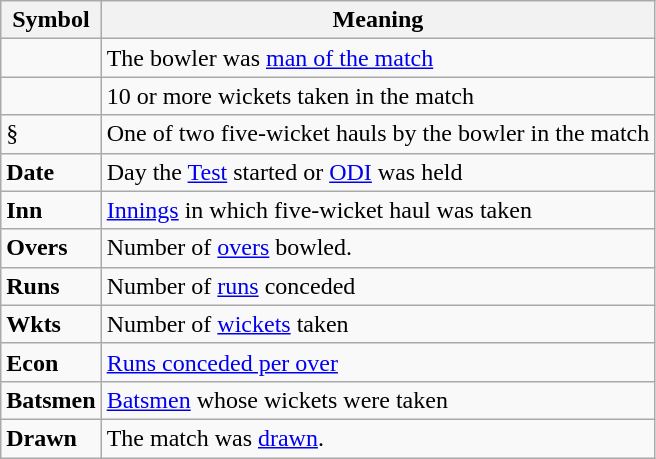<table class="wikitable" border="1">
<tr>
<th>Symbol</th>
<th>Meaning</th>
</tr>
<tr>
<td></td>
<td>The bowler was <a href='#'>man of the match</a></td>
</tr>
<tr>
<td></td>
<td>10 or more wickets taken in the match</td>
</tr>
<tr>
<td>§</td>
<td>One of two five-wicket hauls by the bowler in the match</td>
</tr>
<tr>
<td><strong>Date</strong></td>
<td>Day the <a href='#'>Test</a> started or <a href='#'>ODI</a> was held</td>
</tr>
<tr>
<td><strong>Inn</strong></td>
<td><a href='#'>Innings</a> in which five-wicket haul was taken</td>
</tr>
<tr>
<td><strong>Overs</strong></td>
<td>Number of <a href='#'>overs</a> bowled.</td>
</tr>
<tr>
<td><strong>Runs</strong></td>
<td>Number of <a href='#'>runs</a> conceded</td>
</tr>
<tr>
<td><strong>Wkts</strong></td>
<td>Number of <a href='#'>wickets</a> taken</td>
</tr>
<tr>
<td><strong>Econ</strong></td>
<td><a href='#'>Runs conceded per over</a></td>
</tr>
<tr>
<td><strong>Batsmen</strong></td>
<td><a href='#'>Batsmen</a> whose wickets were taken</td>
</tr>
<tr>
<td><strong>Drawn</strong></td>
<td>The match was <a href='#'>drawn</a>.</td>
</tr>
</table>
